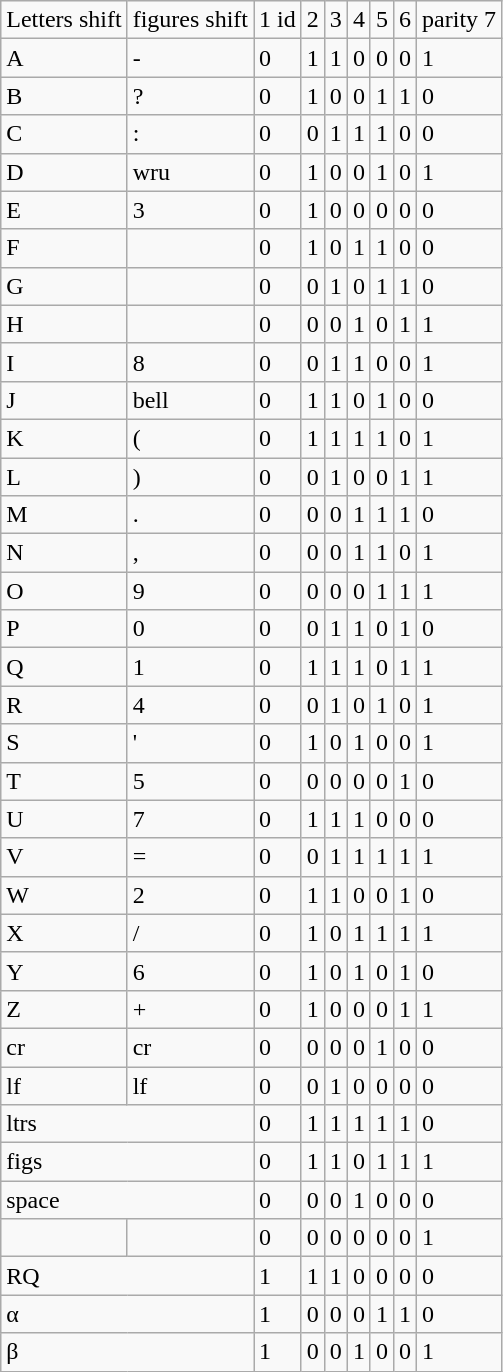<table class="wikitable">
<tr>
<td>Letters shift</td>
<td>figures shift</td>
<td>1 id</td>
<td>2</td>
<td>3</td>
<td>4</td>
<td>5</td>
<td>6</td>
<td>parity 7</td>
</tr>
<tr>
<td>A</td>
<td>-</td>
<td>0</td>
<td>1</td>
<td>1</td>
<td>0</td>
<td>0</td>
<td>0</td>
<td>1</td>
</tr>
<tr>
<td>B</td>
<td>?</td>
<td>0</td>
<td>1</td>
<td>0</td>
<td>0</td>
<td>1</td>
<td>1</td>
<td>0</td>
</tr>
<tr>
<td>C</td>
<td>:</td>
<td>0</td>
<td>0</td>
<td>1</td>
<td>1</td>
<td>1</td>
<td>0</td>
<td>0</td>
</tr>
<tr>
<td>D</td>
<td>wru</td>
<td>0</td>
<td>1</td>
<td>0</td>
<td>0</td>
<td>1</td>
<td>0</td>
<td>1</td>
</tr>
<tr>
<td>E</td>
<td>3</td>
<td>0</td>
<td>1</td>
<td>0</td>
<td>0</td>
<td>0</td>
<td>0</td>
<td>0</td>
</tr>
<tr>
<td>F</td>
<td></td>
<td>0</td>
<td>1</td>
<td>0</td>
<td>1</td>
<td>1</td>
<td>0</td>
<td>0</td>
</tr>
<tr>
<td>G</td>
<td></td>
<td>0</td>
<td>0</td>
<td>1</td>
<td>0</td>
<td>1</td>
<td>1</td>
<td>0</td>
</tr>
<tr>
<td>H</td>
<td></td>
<td>0</td>
<td>0</td>
<td>0</td>
<td>1</td>
<td>0</td>
<td>1</td>
<td>1</td>
</tr>
<tr>
<td>I</td>
<td>8</td>
<td>0</td>
<td>0</td>
<td>1</td>
<td>1</td>
<td>0</td>
<td>0</td>
<td>1</td>
</tr>
<tr>
<td>J</td>
<td>bell</td>
<td>0</td>
<td>1</td>
<td>1</td>
<td>0</td>
<td>1</td>
<td>0</td>
<td>0</td>
</tr>
<tr>
<td>K</td>
<td>(</td>
<td>0</td>
<td>1</td>
<td>1</td>
<td>1</td>
<td>1</td>
<td>0</td>
<td>1</td>
</tr>
<tr>
<td>L</td>
<td>)</td>
<td>0</td>
<td>0</td>
<td>1</td>
<td>0</td>
<td>0</td>
<td>1</td>
<td>1</td>
</tr>
<tr>
<td>M</td>
<td>.</td>
<td>0</td>
<td>0</td>
<td>0</td>
<td>1</td>
<td>1</td>
<td>1</td>
<td>0</td>
</tr>
<tr>
<td>N</td>
<td>,</td>
<td>0</td>
<td>0</td>
<td>0</td>
<td>1</td>
<td>1</td>
<td>0</td>
<td>1</td>
</tr>
<tr>
<td>O</td>
<td>9</td>
<td>0</td>
<td>0</td>
<td>0</td>
<td>0</td>
<td>1</td>
<td>1</td>
<td>1</td>
</tr>
<tr>
<td>P</td>
<td>0</td>
<td>0</td>
<td>0</td>
<td>1</td>
<td>1</td>
<td>0</td>
<td>1</td>
<td>0</td>
</tr>
<tr>
<td>Q</td>
<td>1</td>
<td>0</td>
<td>1</td>
<td>1</td>
<td>1</td>
<td>0</td>
<td>1</td>
<td>1</td>
</tr>
<tr>
<td>R</td>
<td>4</td>
<td>0</td>
<td>0</td>
<td>1</td>
<td>0</td>
<td>1</td>
<td>0</td>
<td>1</td>
</tr>
<tr>
<td>S</td>
<td>'</td>
<td>0</td>
<td>1</td>
<td>0</td>
<td>1</td>
<td>0</td>
<td>0</td>
<td>1</td>
</tr>
<tr>
<td>T</td>
<td>5</td>
<td>0</td>
<td>0</td>
<td>0</td>
<td>0</td>
<td>0</td>
<td>1</td>
<td>0</td>
</tr>
<tr>
<td>U</td>
<td>7</td>
<td>0</td>
<td>1</td>
<td>1</td>
<td>1</td>
<td>0</td>
<td>0</td>
<td>0</td>
</tr>
<tr>
<td>V</td>
<td>=</td>
<td>0</td>
<td>0</td>
<td>1</td>
<td>1</td>
<td>1</td>
<td>1</td>
<td>1</td>
</tr>
<tr>
<td>W</td>
<td>2</td>
<td>0</td>
<td>1</td>
<td>1</td>
<td>0</td>
<td>0</td>
<td>1</td>
<td>0</td>
</tr>
<tr>
<td>X</td>
<td>/</td>
<td>0</td>
<td>1</td>
<td>0</td>
<td>1</td>
<td>1</td>
<td>1</td>
<td>1</td>
</tr>
<tr>
<td>Y</td>
<td>6</td>
<td>0</td>
<td>1</td>
<td>0</td>
<td>1</td>
<td>0</td>
<td>1</td>
<td>0</td>
</tr>
<tr>
<td>Z</td>
<td>+</td>
<td>0</td>
<td>1</td>
<td>0</td>
<td>0</td>
<td>0</td>
<td>1</td>
<td>1</td>
</tr>
<tr>
<td>cr</td>
<td>cr</td>
<td>0</td>
<td>0</td>
<td>0</td>
<td>0</td>
<td>1</td>
<td>0</td>
<td>0</td>
</tr>
<tr>
<td>lf</td>
<td>lf</td>
<td>0</td>
<td>0</td>
<td>1</td>
<td>0</td>
<td>0</td>
<td>0</td>
<td>0</td>
</tr>
<tr>
<td colspan=2>ltrs</td>
<td>0</td>
<td>1</td>
<td>1</td>
<td>1</td>
<td>1</td>
<td>1</td>
<td>0</td>
</tr>
<tr>
<td colspan=2>figs</td>
<td>0</td>
<td>1</td>
<td>1</td>
<td>0</td>
<td>1</td>
<td>1</td>
<td>1</td>
</tr>
<tr>
<td colspan=2>space</td>
<td>0</td>
<td>0</td>
<td>0</td>
<td>1</td>
<td>0</td>
<td>0</td>
<td>0</td>
</tr>
<tr>
<td></td>
<td></td>
<td>0</td>
<td>0</td>
<td>0</td>
<td>0</td>
<td>0</td>
<td>0</td>
<td>1</td>
</tr>
<tr>
<td colspan=2>RQ</td>
<td>1</td>
<td>1</td>
<td>1</td>
<td>0</td>
<td>0</td>
<td>0</td>
<td>0</td>
</tr>
<tr>
<td colspan=2>α</td>
<td>1</td>
<td>0</td>
<td>0</td>
<td>0</td>
<td>1</td>
<td>1</td>
<td>0</td>
</tr>
<tr>
<td colspan=2>β</td>
<td>1</td>
<td>0</td>
<td>0</td>
<td>1</td>
<td>0</td>
<td>0</td>
<td>1</td>
</tr>
</table>
